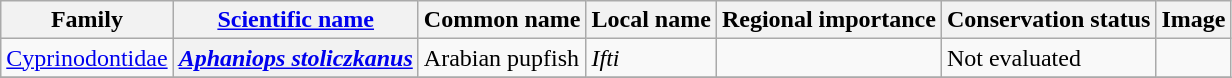<table class="wikitable sortable">
<tr>
<th>Family</th>
<th><a href='#'>Scientific name</a></th>
<th><strong>Common name</strong></th>
<th><strong>Local name</strong></th>
<th>Regional importance</th>
<th>Conservation status</th>
<th>Image</th>
</tr>
<tr>
<td><a href='#'>Cyprinodontidae</a></td>
<th><em><a href='#'>Aphaniops stoliczkanus</a></em></th>
<td>Arabian pupfish</td>
<td><em>Ifti</em><br></td>
<td></td>
<td>Not evaluated</td>
<td></td>
</tr>
<tr>
</tr>
</table>
